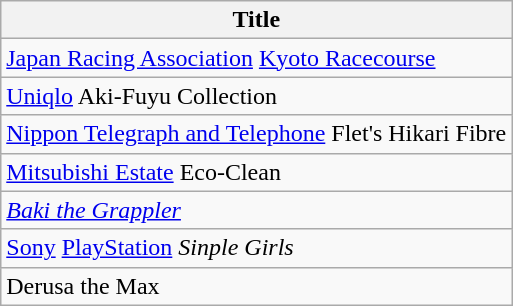<table class="wikitable">
<tr>
<th>Title</th>
</tr>
<tr>
<td><a href='#'>Japan Racing Association</a> <a href='#'>Kyoto Racecourse</a></td>
</tr>
<tr>
<td><a href='#'>Uniqlo</a> Aki-Fuyu Collection</td>
</tr>
<tr>
<td><a href='#'>Nippon Telegraph and Telephone</a> Flet's Hikari Fibre</td>
</tr>
<tr>
<td><a href='#'>Mitsubishi Estate</a> Eco-Clean</td>
</tr>
<tr>
<td><em><a href='#'>Baki the Grappler</a></em></td>
</tr>
<tr>
<td><a href='#'>Sony</a> <a href='#'>PlayStation</a> <em>Sinple Girls</em></td>
</tr>
<tr>
<td>Derusa the Max</td>
</tr>
</table>
